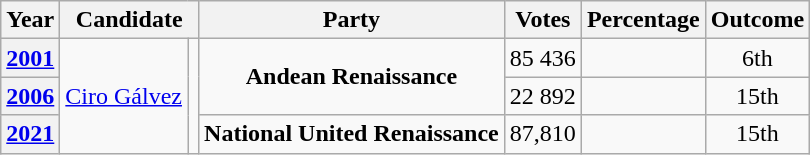<table class="wikitable" style="text-align:center">
<tr>
<th>Year</th>
<th colspan="2">Candidate</th>
<th>Party</th>
<th>Votes</th>
<th>Percentage</th>
<th>Outcome</th>
</tr>
<tr>
<th><a href='#'>2001</a></th>
<td rowspan="3"><a href='#'>Ciro Gálvez</a></td>
<td rowspan="3"></td>
<td rowspan="2"><strong>Andean Renaissance</strong></td>
<td>85 436</td>
<td></td>
<td>6th</td>
</tr>
<tr>
<th><a href='#'>2006</a></th>
<td>22 892</td>
<td></td>
<td>15th</td>
</tr>
<tr>
<th><a href='#'>2021</a></th>
<td><strong>National United Renaissance</strong></td>
<td>87,810</td>
<td></td>
<td>15th</td>
</tr>
</table>
